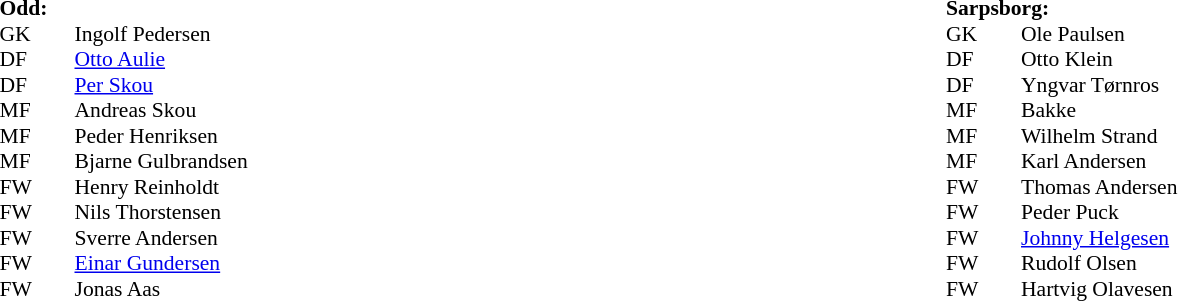<table width=100%>
<tr>
<td valign=top width=50%><br><table style=font-size:90% cellspacing=0 cellpadding=0>
<tr>
<td colspan="4"><strong>Odd:</strong></td>
</tr>
<tr>
<th width=25></th>
<th width=25></th>
</tr>
<tr>
<td>GK</td>
<td></td>
<td>Ingolf Pedersen</td>
</tr>
<tr>
<td>DF</td>
<td></td>
<td><a href='#'>Otto Aulie</a></td>
</tr>
<tr>
<td>DF</td>
<td></td>
<td><a href='#'>Per Skou</a></td>
</tr>
<tr>
<td>MF</td>
<td></td>
<td>Andreas Skou</td>
</tr>
<tr>
<td>MF</td>
<td></td>
<td>Peder Henriksen</td>
</tr>
<tr>
<td>MF</td>
<td></td>
<td>Bjarne Gulbrandsen</td>
</tr>
<tr>
<td>FW</td>
<td></td>
<td>Henry Reinholdt</td>
</tr>
<tr>
<td>FW</td>
<td></td>
<td>Nils Thorstensen</td>
</tr>
<tr>
<td>FW</td>
<td></td>
<td>Sverre Andersen</td>
</tr>
<tr>
<td>FW</td>
<td></td>
<td><a href='#'>Einar Gundersen</a></td>
</tr>
<tr>
<td>FW</td>
<td></td>
<td>Jonas Aas</td>
</tr>
</table>
</td>
<td valign="top" width="50%"><br><table style=font-size:90% cellspacing=0 cellpadding=0>
<tr>
<td colspan="4"><strong>Sarpsborg:</strong></td>
</tr>
<tr>
<th width=25></th>
<th width=25></th>
</tr>
<tr>
<td>GK</td>
<td></td>
<td>Ole Paulsen</td>
</tr>
<tr>
<td>DF</td>
<td></td>
<td>Otto Klein</td>
</tr>
<tr>
<td>DF</td>
<td></td>
<td>Yngvar Tørnros</td>
</tr>
<tr>
<td>MF</td>
<td></td>
<td>Bakke</td>
</tr>
<tr>
<td>MF</td>
<td></td>
<td>Wilhelm Strand</td>
</tr>
<tr>
<td>MF</td>
<td></td>
<td>Karl Andersen</td>
</tr>
<tr>
<td>FW</td>
<td></td>
<td>Thomas Andersen</td>
</tr>
<tr>
<td>FW</td>
<td></td>
<td>Peder Puck</td>
</tr>
<tr>
<td>FW</td>
<td></td>
<td><a href='#'>Johnny Helgesen</a></td>
</tr>
<tr>
<td>FW</td>
<td></td>
<td>Rudolf Olsen</td>
</tr>
<tr>
<td>FW</td>
<td></td>
<td>Hartvig Olavesen</td>
</tr>
</table>
</td>
</tr>
</table>
